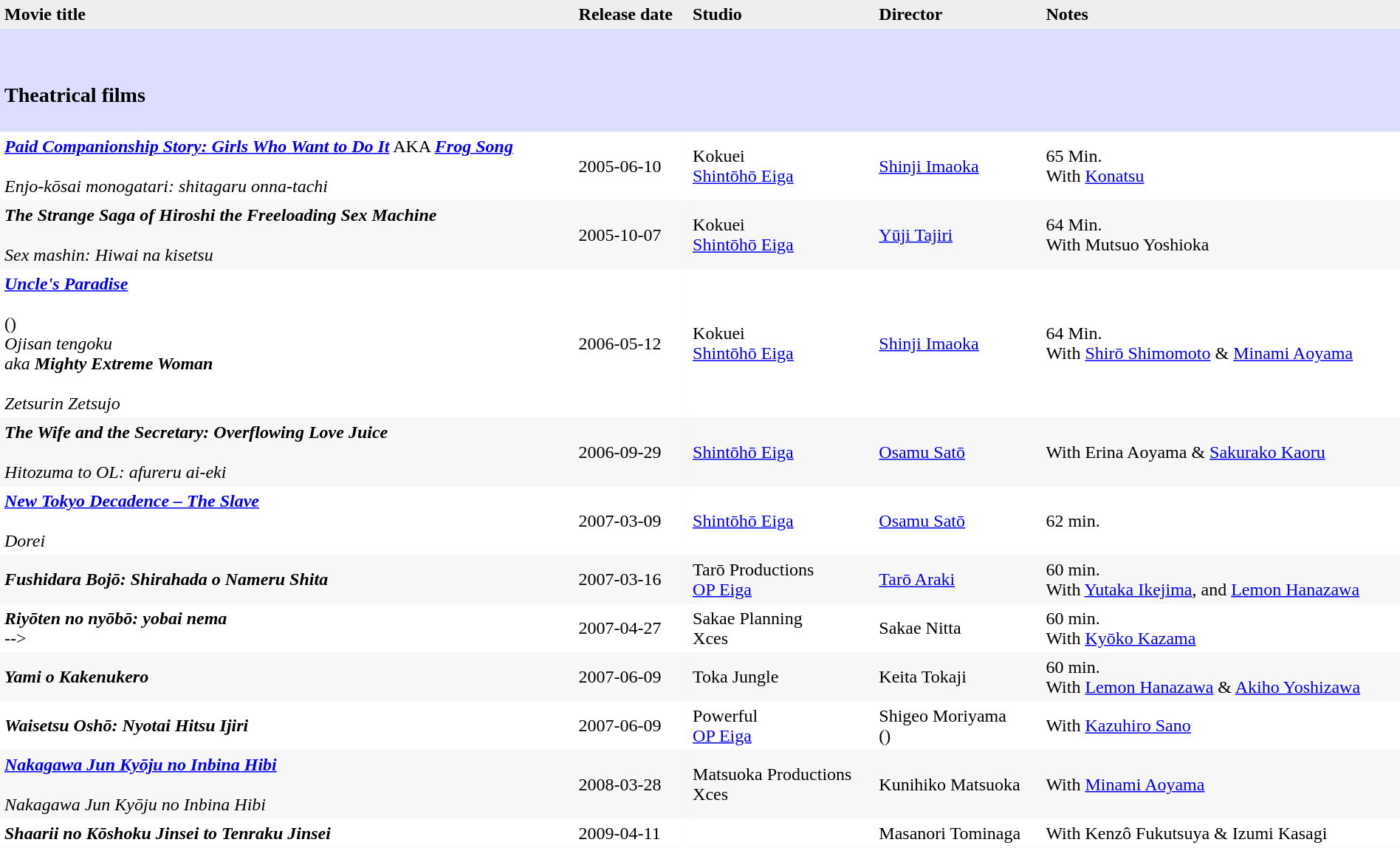<table cellpadding=4 style="width:100%; text-align:left; border-width:0px; border-collapse:collapse; background:#eee;">
<tr>
<th>Movie title</th>
<th>Release date</th>
<th>Studio</th>
<th>Director</th>
<th>Notes</th>
</tr>
<tr>
<td colspan=6 style=background-color:#ddf;></td>
</tr>
<tr>
<td colspan=6 style=background-color:#ddf;><br><h3>Theatrical films</h3></td>
</tr>
<tr style=background:#fff;>
<td><strong><em><a href='#'>Paid Companionship Story: Girls Who Want to Do It</a></em></strong> AKA <strong><em><a href='#'>Frog Song</a></em></strong><br><br><em>Enjo-kōsai monogatari: shitagaru onna-tachi</em></td>
<td>2005-06-10</td>
<td>Kokuei<br><a href='#'>Shintōhō Eiga</a></td>
<td><a href='#'>Shinji Imaoka</a></td>
<td>65 Min.<br>With <a href='#'>Konatsu</a></td>
</tr>
<tr style=background:#f7f7f7;>
<td><strong><em>The Strange Saga of Hiroshi the Freeloading Sex Machine</em></strong><br><br><em>Sex mashin: Hiwai na kisetsu</em></td>
<td>2005-10-07</td>
<td>Kokuei<br><a href='#'>Shintōhō Eiga</a></td>
<td><a href='#'>Yūji Tajiri</a></td>
<td>64 Min.<br>With Mutsuo Yoshioka</td>
</tr>
<tr style=background:#fff;>
<td><strong><em><a href='#'>Uncle's Paradise</a></em></strong><br><br>()<br><em>Ojisan tengoku</em><br><em>aka</em> <strong><em>Mighty Extreme Woman</em></strong><br><br><em>Zetsurin Zetsujo</em></td>
<td>2006-05-12</td>
<td>Kokuei<br><a href='#'>Shintōhō Eiga</a></td>
<td><a href='#'>Shinji Imaoka</a></td>
<td>64 Min.<br>With <a href='#'>Shirō Shimomoto</a> & <a href='#'>Minami Aoyama</a></td>
</tr>
<tr style=background:#f7f7f7;>
<td><strong><em>The Wife and the Secretary: Overflowing Love Juice</em></strong><br><br><em>Hitozuma to OL: afureru ai-eki</em></td>
<td>2006-09-29</td>
<td><a href='#'>Shintōhō Eiga</a></td>
<td><a href='#'>Osamu Satō</a></td>
<td>With Erina Aoyama & <a href='#'>Sakurako Kaoru</a></td>
</tr>
<tr style=background:#fff;>
<td><strong><em><a href='#'>New Tokyo Decadence – The Slave</a></em></strong><br><br><em>Dorei</em></td>
<td>2007-03-09</td>
<td><a href='#'>Shintōhō Eiga</a></td>
<td><a href='#'>Osamu Satō</a></td>
<td>62 min.</td>
</tr>
<tr style=background:#f7f7f7;>
<td><strong><em>Fushidara Bojō: Shirahada o Nameru Shita</em></strong><br></td>
<td>2007-03-16</td>
<td>Tarō Productions<br><a href='#'>OP Eiga</a></td>
<td><a href='#'>Tarō Araki</a></td>
<td>60 min.<br>With <a href='#'>Yutaka Ikejima</a>, and <a href='#'>Lemon Hanazawa</a></td>
</tr>
<tr style=background:#fff;>
<td><strong><em>Riyōten no nyōbō: yobai nema</em></strong><br>--></td>
<td>2007-04-27</td>
<td>Sakae Planning<br>Xces</td>
<td>Sakae Nitta</td>
<td>60 min.<br>With <a href='#'>Kyōko Kazama</a></td>
</tr>
<tr style=background:#f7f7f7;>
<td><strong><em>Yami o Kakenukero</em></strong><br></td>
<td>2007-06-09</td>
<td>Toka Jungle</td>
<td>Keita Tokaji</td>
<td>60 min.<br>With <a href='#'>Lemon Hanazawa</a> & <a href='#'>Akiho Yoshizawa</a></td>
</tr>
<tr style=background:#fff;>
<td><strong><em>Waisetsu Oshō: Nyotai Hitsu Ijiri</em></strong><br></td>
<td>2007-06-09</td>
<td>Powerful<br><a href='#'>OP Eiga</a></td>
<td>Shigeo Moriyama<br>()</td>
<td>With <a href='#'>Kazuhiro Sano</a></td>
</tr>
<tr style=background:#f7f7f7;>
<td><strong><em><a href='#'>Nakagawa Jun Kyōju no Inbina Hibi</a></em></strong><br><br><em>Nakagawa Jun Kyōju no Inbina Hibi</em></td>
<td>2008-03-28</td>
<td>Matsuoka Productions<br>Xces</td>
<td>Kunihiko Matsuoka</td>
<td>With <a href='#'>Minami Aoyama</a></td>
</tr>
<tr style=background:#fff;>
<td><strong><em>Shaarii no Kōshoku Jinsei to Tenraku Jinsei</em></strong><br></td>
<td>2009-04-11</td>
<td></td>
<td>Masanori Tominaga</td>
<td>With Kenzô Fukutsuya & Izumi Kasagi</td>
</tr>
</table>
